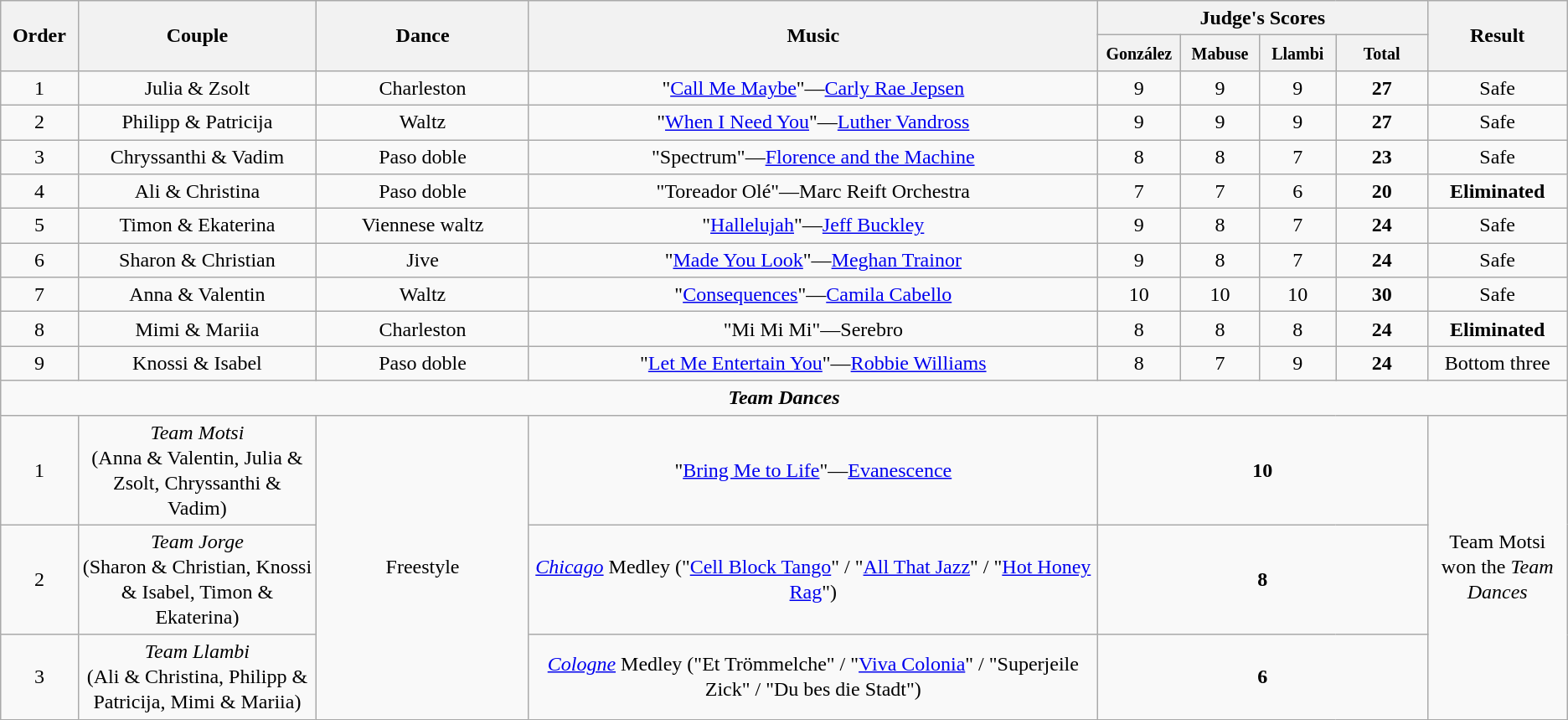<table class="wikitable center sortable" style="text-align:center; font-size:100%; line-height:20px;">
<tr>
<th rowspan="2" style="width: 4em">Order</th>
<th rowspan="2" style="width: 17em">Couple</th>
<th rowspan="2" style="width: 15em">Dance</th>
<th rowspan="2" style="width: 45em">Music</th>
<th colspan="4">Judge's Scores</th>
<th rowspan="2" style="width: 8em">Result</th>
</tr>
<tr>
<th style="width: 4em"><small>González</small></th>
<th style="width: 4em"><small>Mabuse</small></th>
<th style="width: 4em"><small>Llambi</small></th>
<th style="width: 6em"><small>Total</small></th>
</tr>
<tr>
<td>1</td>
<td>Julia & Zsolt</td>
<td>Charleston</td>
<td>"<a href='#'>Call Me Maybe</a>"—<a href='#'>Carly Rae Jepsen</a></td>
<td>9</td>
<td>9</td>
<td>9</td>
<td><strong>27</strong></td>
<td>Safe</td>
</tr>
<tr>
<td>2</td>
<td>Philipp & Patricija</td>
<td>Waltz</td>
<td>"<a href='#'>When I Need You</a>"—<a href='#'>Luther Vandross</a></td>
<td>9</td>
<td>9</td>
<td>9</td>
<td><strong>27</strong></td>
<td>Safe</td>
</tr>
<tr>
<td>3</td>
<td>Chryssanthi & Vadim</td>
<td>Paso doble</td>
<td>"Spectrum"—<a href='#'>Florence and the Machine</a></td>
<td>8</td>
<td>8</td>
<td>7</td>
<td><strong>23</strong></td>
<td>Safe</td>
</tr>
<tr>
<td>4</td>
<td>Ali & Christina</td>
<td>Paso doble</td>
<td>"Toreador Olé"—Marc Reift Orchestra</td>
<td>7</td>
<td>7</td>
<td>6</td>
<td><strong>20</strong></td>
<td><strong>Eliminated</strong></td>
</tr>
<tr>
<td>5</td>
<td>Timon & Ekaterina</td>
<td>Viennese waltz</td>
<td>"<a href='#'>Hallelujah</a>"—<a href='#'>Jeff Buckley</a></td>
<td>9</td>
<td>8</td>
<td>7</td>
<td><strong>24</strong></td>
<td>Safe</td>
</tr>
<tr>
<td>6</td>
<td>Sharon & Christian</td>
<td>Jive</td>
<td>"<a href='#'>Made You Look</a>"—<a href='#'>Meghan Trainor</a></td>
<td>9</td>
<td>8</td>
<td>7</td>
<td><strong>24</strong></td>
<td>Safe</td>
</tr>
<tr>
<td>7</td>
<td>Anna & Valentin</td>
<td>Waltz</td>
<td>"<a href='#'>Consequences</a>"—<a href='#'>Camila Cabello</a></td>
<td>10</td>
<td>10</td>
<td>10</td>
<td><strong>30</strong></td>
<td>Safe</td>
</tr>
<tr>
<td>8</td>
<td>Mimi & Mariia</td>
<td>Charleston</td>
<td>"Mi Mi Mi"—Serebro</td>
<td>8</td>
<td>8</td>
<td>8</td>
<td><strong>24</strong></td>
<td><strong>Eliminated</strong></td>
</tr>
<tr>
<td>9</td>
<td>Knossi & Isabel</td>
<td>Paso doble</td>
<td>"<a href='#'>Let Me Entertain You</a>"—<a href='#'>Robbie Williams</a></td>
<td>8</td>
<td>7</td>
<td>9</td>
<td><strong>24</strong></td>
<td>Bottom three</td>
</tr>
<tr>
<td colspan="9"><strong><em>Team Dances</em></strong></td>
</tr>
<tr>
<td>1</td>
<td><em>Team Motsi</em><br>(Anna & Valentin, Julia & Zsolt, Chryssanthi & Vadim)</td>
<td rowspan="3">Freestyle</td>
<td>"<a href='#'>Bring Me to Life</a>"—<a href='#'>Evanescence</a></td>
<td colspan="4"><strong>10</strong></td>
<td rowspan="3">Team Motsi won the <em>Team Dances</em></td>
</tr>
<tr>
<td>2</td>
<td><em>Team Jorge</em><br>(Sharon & Christian, Knossi & Isabel, Timon & Ekaterina)</td>
<td><a href='#'><em>Chicago</em></a> Medley ("<a href='#'>Cell Block Tango</a>" / "<a href='#'>All That Jazz</a>" / "<a href='#'>Hot Honey Rag</a>")</td>
<td colspan="4"><strong>8</strong></td>
</tr>
<tr>
<td>3</td>
<td><em>Team Llambi</em><br>(Ali & Christina, Philipp & Patricija, Mimi & Mariia)</td>
<td><em><a href='#'>Cologne</a></em> Medley ("Et Trömmelche" / "<a href='#'>Viva Colonia</a>" / "Superjeile Zick" / "Du bes die Stadt")</td>
<td colspan="4"><strong>6</strong></td>
</tr>
</table>
